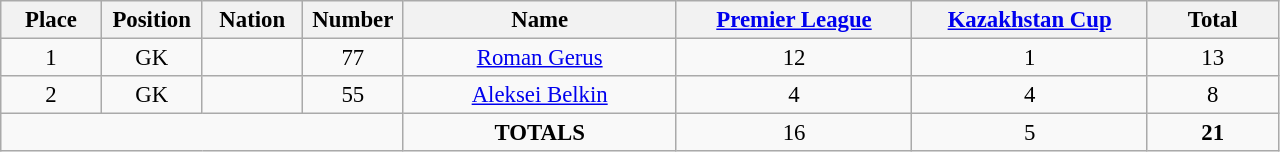<table class="wikitable" style="font-size: 95%; text-align: center;">
<tr>
<th width=60>Place</th>
<th width=60>Position</th>
<th width=60>Nation</th>
<th width=60>Number</th>
<th width=175>Name</th>
<th width=150><a href='#'>Premier League</a></th>
<th width=150><a href='#'>Kazakhstan Cup</a></th>
<th width=80>Total</th>
</tr>
<tr>
<td>1</td>
<td>GK</td>
<td></td>
<td>77</td>
<td><a href='#'>Roman Gerus</a></td>
<td>12</td>
<td>1</td>
<td>13</td>
</tr>
<tr>
<td>2</td>
<td>GK</td>
<td></td>
<td>55</td>
<td><a href='#'>Aleksei Belkin</a></td>
<td>4</td>
<td>4</td>
<td>8</td>
</tr>
<tr>
<td colspan="4"></td>
<td><strong>TOTALS</strong></td>
<td>16</td>
<td>5</td>
<td><strong>21</strong></td>
</tr>
</table>
